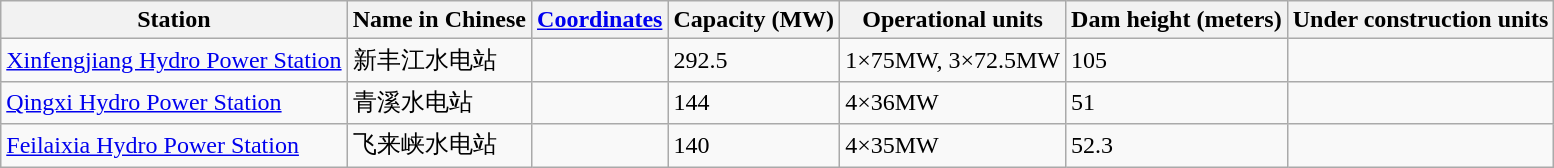<table class="wikitable sortable">
<tr>
<th>Station</th>
<th>Name in Chinese</th>
<th><a href='#'>Coordinates</a></th>
<th>Capacity (MW)</th>
<th>Operational units</th>
<th>Dam height (meters)</th>
<th>Under construction units</th>
</tr>
<tr>
<td><a href='#'>Xinfengjiang Hydro Power Station</a></td>
<td>新丰江水电站</td>
<td></td>
<td>292.5</td>
<td>1×75MW, 3×72.5MW</td>
<td>105</td>
<td></td>
</tr>
<tr>
<td><a href='#'>Qingxi Hydro Power Station</a></td>
<td>青溪水电站</td>
<td></td>
<td>144</td>
<td>4×36MW</td>
<td>51</td>
<td></td>
</tr>
<tr>
<td><a href='#'>Feilaixia Hydro Power Station</a></td>
<td>飞来峡水电站</td>
<td></td>
<td>140</td>
<td>4×35MW</td>
<td>52.3</td>
<td></td>
</tr>
</table>
